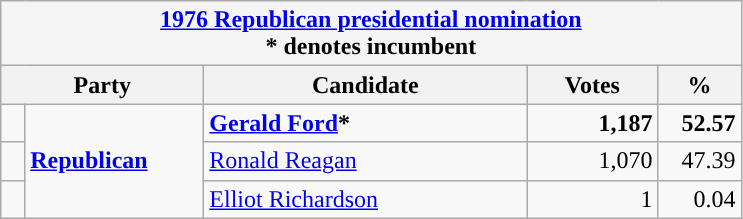<table class="wikitable">
<tr>
<th colspan=5 style="background:#f5f5f5"><a href='#'>1976 Republican presidential nomination</a><br>* denotes incumbent</th>
</tr>
<tr>
<th style="width: 8em;" colspan=2>Party</th>
<th>Candidate</th>
<th>Votes</th>
<th>%</th>
</tr>
<tr>
<td style="background-color: "></td>
<td style="width: 7em;" rowspan=3><strong><a href='#'>Republican</a></strong></td>
<td style="width: 13em;"><strong><a href='#'>Gerald Ford</a>*</strong></td>
<td style="width: 5em; text-align:right"><strong>1,187</strong></td>
<td style="width: 3em; text-align:right"><strong>52.57</strong></td>
</tr>
<tr>
<td style="background-color: "></td>
<td><a href='#'>Ronald Reagan</a></td>
<td style="text-align:right">1,070</td>
<td style="text-align:right">47.39</td>
</tr>
<tr>
<td style="background-color: "></td>
<td><a href='#'>Elliot Richardson</a></td>
<td style="text-align:right">1</td>
<td style="text-align:right">0.04</td>
</tr>
</table>
